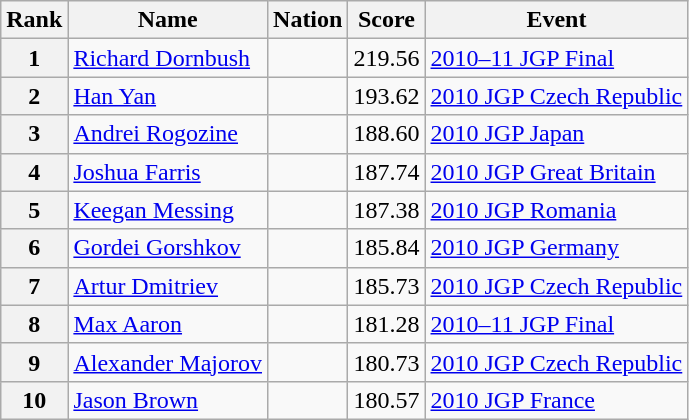<table class="wikitable sortable">
<tr>
<th>Rank</th>
<th>Name</th>
<th>Nation</th>
<th>Score</th>
<th>Event</th>
</tr>
<tr>
<th>1</th>
<td><a href='#'>Richard Dornbush</a></td>
<td></td>
<td align=center>219.56</td>
<td><a href='#'>2010–11 JGP Final</a></td>
</tr>
<tr>
<th>2</th>
<td><a href='#'>Han Yan</a></td>
<td></td>
<td align=center>193.62</td>
<td><a href='#'>2010 JGP Czech Republic</a></td>
</tr>
<tr>
<th>3</th>
<td><a href='#'>Andrei Rogozine</a></td>
<td></td>
<td align=center>188.60</td>
<td><a href='#'>2010 JGP Japan</a></td>
</tr>
<tr>
<th>4</th>
<td><a href='#'>Joshua Farris</a></td>
<td></td>
<td align=center>187.74</td>
<td><a href='#'>2010 JGP Great Britain</a></td>
</tr>
<tr>
<th>5</th>
<td><a href='#'>Keegan Messing</a></td>
<td></td>
<td align=center>187.38</td>
<td><a href='#'>2010 JGP Romania</a></td>
</tr>
<tr>
<th>6</th>
<td><a href='#'>Gordei Gorshkov</a></td>
<td></td>
<td align=center>185.84</td>
<td><a href='#'>2010 JGP Germany</a></td>
</tr>
<tr>
<th>7</th>
<td><a href='#'>Artur Dmitriev</a></td>
<td></td>
<td align=center>185.73</td>
<td><a href='#'>2010 JGP Czech Republic</a></td>
</tr>
<tr>
<th>8</th>
<td><a href='#'>Max Aaron</a></td>
<td></td>
<td align=center>181.28</td>
<td><a href='#'>2010–11 JGP Final</a></td>
</tr>
<tr>
<th>9</th>
<td><a href='#'>Alexander Majorov</a></td>
<td></td>
<td align=center>180.73</td>
<td><a href='#'>2010 JGP Czech Republic</a></td>
</tr>
<tr>
<th>10</th>
<td><a href='#'>Jason Brown</a></td>
<td></td>
<td align=center>180.57</td>
<td><a href='#'>2010 JGP France</a></td>
</tr>
</table>
